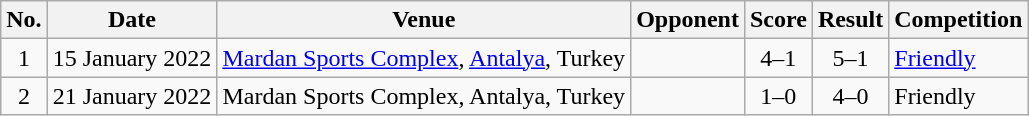<table class="wikitable sortable">
<tr>
<th scope="col">No.</th>
<th scope="col">Date</th>
<th scope="col">Venue</th>
<th scope="col">Opponent</th>
<th scope="col">Score</th>
<th scope="col">Result</th>
<th scope="col">Competition</th>
</tr>
<tr>
<td align="center">1</td>
<td>15 January 2022</td>
<td><a href='#'>Mardan Sports Complex</a>, <a href='#'>Antalya</a>, Turkey</td>
<td></td>
<td align="center">4–1</td>
<td align="center">5–1</td>
<td><a href='#'>Friendly</a></td>
</tr>
<tr>
<td align="center">2</td>
<td>21 January 2022</td>
<td>Mardan Sports Complex, Antalya, Turkey</td>
<td></td>
<td align="center">1–0</td>
<td align="center">4–0</td>
<td>Friendly</td>
</tr>
</table>
